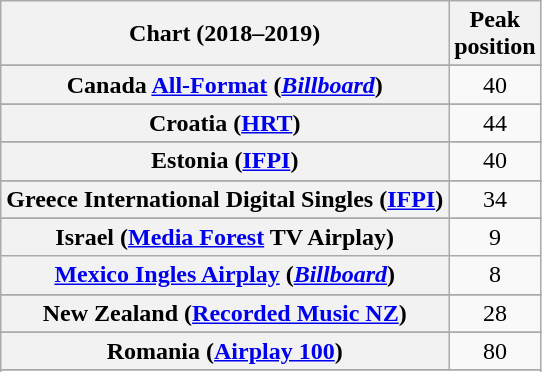<table class="wikitable sortable plainrowheaders" style="text-align:center">
<tr>
<th scope="col">Chart (2018–2019)</th>
<th scope="col">Peak<br> position</th>
</tr>
<tr>
</tr>
<tr>
</tr>
<tr>
</tr>
<tr>
</tr>
<tr>
</tr>
<tr>
<th scope="row">Canada <a href='#'>All-Format</a> (<em><a href='#'>Billboard</a></em>)</th>
<td>40</td>
</tr>
<tr>
</tr>
<tr>
</tr>
<tr>
</tr>
<tr>
<th scope="row">Croatia (<a href='#'>HRT</a>)</th>
<td>44</td>
</tr>
<tr>
</tr>
<tr>
</tr>
<tr>
<th scope="row">Estonia (<a href='#'>IFPI</a>)</th>
<td>40</td>
</tr>
<tr>
</tr>
<tr>
</tr>
<tr>
<th scope="row">Greece International Digital Singles (<a href='#'>IFPI</a>)</th>
<td>34</td>
</tr>
<tr>
</tr>
<tr>
<th scope="row">Israel (<a href='#'>Media Forest</a> TV Airplay)</th>
<td>9</td>
</tr>
<tr>
<th scope="row"><a href='#'>Mexico Ingles Airplay</a> (<em><a href='#'>Billboard</a></em>)</th>
<td>8</td>
</tr>
<tr>
</tr>
<tr>
<th scope="row">New Zealand (<a href='#'>Recorded Music NZ</a>)</th>
<td>28</td>
</tr>
<tr>
</tr>
<tr>
</tr>
<tr>
<th scope="row">Romania (<a href='#'>Airplay 100</a>)</th>
<td>80</td>
</tr>
<tr>
</tr>
<tr>
</tr>
<tr>
</tr>
<tr>
</tr>
<tr>
</tr>
<tr>
</tr>
<tr>
</tr>
<tr>
</tr>
<tr>
</tr>
<tr>
</tr>
</table>
